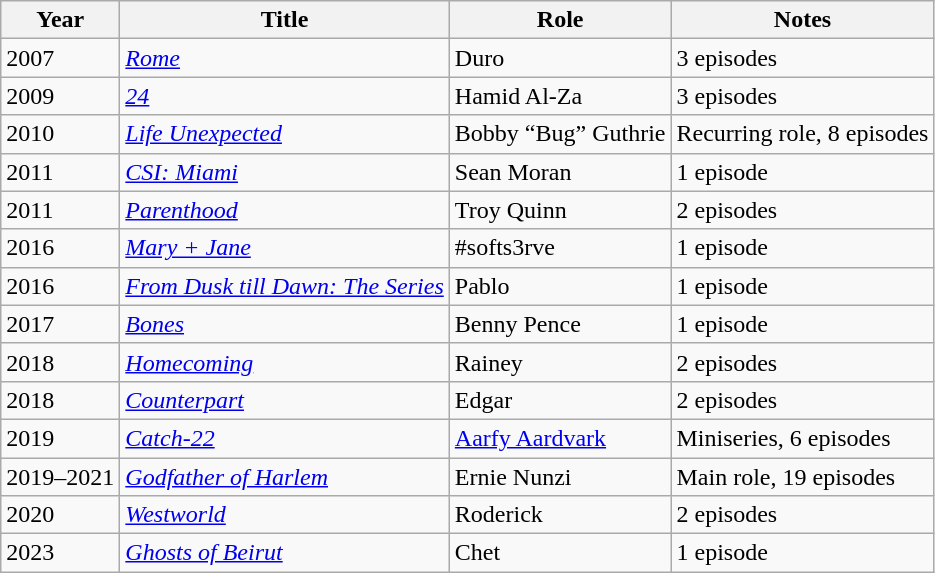<table class="wikitable sortable">
<tr>
<th>Year</th>
<th>Title</th>
<th>Role</th>
<th class="unsortable">Notes</th>
</tr>
<tr>
<td>2007</td>
<td><em><a href='#'>Rome</a></em></td>
<td>Duro</td>
<td>3 episodes</td>
</tr>
<tr>
<td>2009</td>
<td><em><a href='#'>24</a></em></td>
<td>Hamid Al-Za</td>
<td>3 episodes</td>
</tr>
<tr>
<td>2010</td>
<td><em><a href='#'>Life Unexpected</a></em></td>
<td>Bobby “Bug” Guthrie</td>
<td>Recurring role, 8 episodes</td>
</tr>
<tr>
<td>2011</td>
<td><em><a href='#'>CSI: Miami</a></em></td>
<td>Sean Moran</td>
<td>1 episode</td>
</tr>
<tr>
<td>2011</td>
<td><em><a href='#'>Parenthood</a></em></td>
<td>Troy Quinn</td>
<td>2 episodes</td>
</tr>
<tr>
<td>2016</td>
<td><em><a href='#'>Mary + Jane</a></em></td>
<td>#softs3rve</td>
<td>1 episode</td>
</tr>
<tr>
<td>2016</td>
<td><em><a href='#'>From Dusk till Dawn: The Series</a></em></td>
<td>Pablo</td>
<td>1 episode</td>
</tr>
<tr>
<td>2017</td>
<td><em><a href='#'>Bones</a></em></td>
<td>Benny Pence</td>
<td>1 episode</td>
</tr>
<tr>
<td>2018</td>
<td><em><a href='#'>Homecoming</a></em></td>
<td>Rainey</td>
<td>2 episodes</td>
</tr>
<tr>
<td>2018</td>
<td><em><a href='#'>Counterpart</a></em></td>
<td>Edgar</td>
<td>2 episodes</td>
</tr>
<tr>
<td>2019</td>
<td><em><a href='#'>Catch-22</a></em></td>
<td><a href='#'>Aarfy Aardvark</a></td>
<td>Miniseries, 6 episodes</td>
</tr>
<tr>
<td>2019–2021</td>
<td><em><a href='#'>Godfather of Harlem</a></em></td>
<td>Ernie Nunzi</td>
<td>Main role, 19 episodes</td>
</tr>
<tr>
<td>2020</td>
<td><em><a href='#'>Westworld</a></em></td>
<td>Roderick</td>
<td>2 episodes</td>
</tr>
<tr>
<td>2023</td>
<td><em><a href='#'>Ghosts of Beirut</a></em></td>
<td>Chet</td>
<td>1 episode</td>
</tr>
</table>
